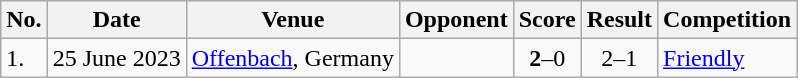<table class="wikitable">
<tr>
<th>No.</th>
<th>Date</th>
<th>Venue</th>
<th>Opponent</th>
<th>Score</th>
<th>Result</th>
<th>Competition</th>
</tr>
<tr>
<td>1.</td>
<td>25 June 2023</td>
<td><a href='#'>Offenbach</a>, Germany</td>
<td></td>
<td align=center><strong>2</strong>–0</td>
<td align=center>2–1</td>
<td><a href='#'>Friendly</a></td>
</tr>
</table>
